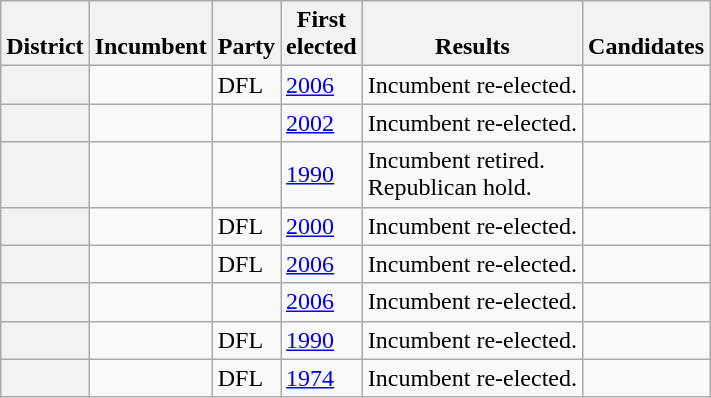<table class="wikitable sortable">
<tr valign=bottom>
<th>District</th>
<th>Incumbent</th>
<th>Party</th>
<th>First<br>elected</th>
<th>Results</th>
<th>Candidates</th>
</tr>
<tr>
<th></th>
<td></td>
<td>DFL</td>
<td><a href='#'>2006</a></td>
<td>Incumbent re-elected.</td>
<td nowrap></td>
</tr>
<tr>
<th></th>
<td></td>
<td></td>
<td><a href='#'>2002</a></td>
<td>Incumbent re-elected.</td>
<td nowrap></td>
</tr>
<tr>
<th></th>
<td></td>
<td></td>
<td><a href='#'>1990</a></td>
<td>Incumbent retired.<br>Republican hold.</td>
<td nowrap></td>
</tr>
<tr>
<th></th>
<td></td>
<td>DFL</td>
<td><a href='#'>2000</a></td>
<td>Incumbent re-elected.</td>
<td nowrap></td>
</tr>
<tr>
<th></th>
<td></td>
<td>DFL</td>
<td><a href='#'>2006</a></td>
<td>Incumbent re-elected.</td>
<td nowrap></td>
</tr>
<tr>
<th></th>
<td></td>
<td></td>
<td><a href='#'>2006</a></td>
<td>Incumbent re-elected.</td>
<td nowrap></td>
</tr>
<tr>
<th></th>
<td></td>
<td>DFL</td>
<td><a href='#'>1990</a></td>
<td>Incumbent re-elected.</td>
<td nowrap></td>
</tr>
<tr>
<th></th>
<td></td>
<td>DFL</td>
<td><a href='#'>1974</a></td>
<td>Incumbent re-elected.</td>
<td nowrap></td>
</tr>
</table>
